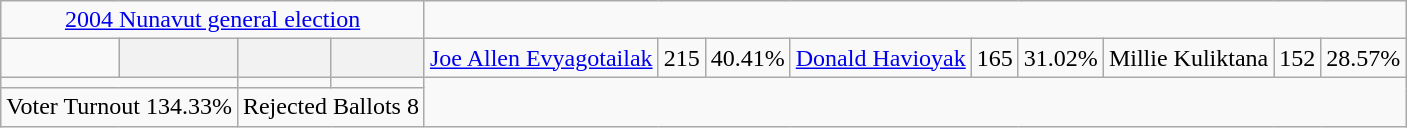<table class="wikitable">
<tr>
<td colspan=4 align=center><a href='#'>2004 Nunavut general election</a></td>
</tr>
<tr>
<td></td>
<th></th>
<th></th>
<th><br></th>
<td><a href='#'>Joe Allen Evyagotailak</a></td>
<td>215</td>
<td>40.41%<br></td>
<td><a href='#'>Donald Havioyak</a></td>
<td>165</td>
<td>31.02%<br></td>
<td>Millie Kuliktana</td>
<td>152</td>
<td>28.57%</td>
</tr>
<tr>
<td colspan=2></td>
<td></td>
<td></td>
</tr>
<tr>
<td colspan=2 align=center>Voter Turnout 134.33%</td>
<td colspan=2 align=center>Rejected Ballots 8</td>
</tr>
</table>
